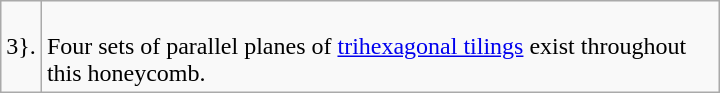<table class=wikitable width=480>
<tr>
<td>3}.</td>
<td><br>Four sets of parallel planes of <a href='#'>trihexagonal tilings</a> exist throughout this honeycomb.</td>
</tr>
</table>
